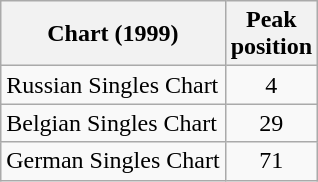<table class="wikitable">
<tr>
<th align="center">Chart (1999)</th>
<th align="center">Peak<br>position</th>
</tr>
<tr>
<td align="left">Russian Singles Chart</td>
<td align="center">4</td>
</tr>
<tr>
<td align="left">Belgian Singles Chart</td>
<td align="center">29</td>
</tr>
<tr>
<td align="left">German Singles Chart</td>
<td align="center">71</td>
</tr>
</table>
